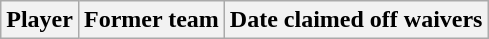<table class="wikitable">
<tr>
<th>Player</th>
<th>Former team</th>
<th>Date claimed off waivers</th>
</tr>
</table>
